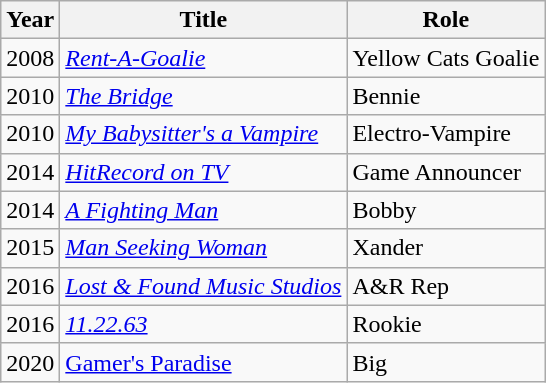<table class="wikitable">
<tr>
<th>Year</th>
<th>Title</th>
<th>Role</th>
</tr>
<tr>
<td>2008</td>
<td><em><a href='#'>Rent-A-Goalie</a>    </em></td>
<td>Yellow Cats Goalie</td>
</tr>
<tr>
<td>2010</td>
<td><em><a href='#'>The Bridge</a></em></td>
<td>Bennie</td>
</tr>
<tr>
<td>2010</td>
<td><em><a href='#'>My Babysitter's a Vampire</a></em></td>
<td>Electro-Vampire</td>
</tr>
<tr>
<td>2014</td>
<td><em><a href='#'>HitRecord on TV</a></em></td>
<td>Game Announcer</td>
</tr>
<tr>
<td>2014</td>
<td><em><a href='#'>A Fighting Man</a></em></td>
<td>Bobby</td>
</tr>
<tr>
<td>2015</td>
<td><em><a href='#'>Man Seeking Woman</a></em></td>
<td>Xander</td>
</tr>
<tr>
<td>2016</td>
<td><em><a href='#'>Lost & Found Music Studios</a></em></td>
<td>A&R Rep</td>
</tr>
<tr>
<td>2016</td>
<td><em><a href='#'>11.22.63</a></em></td>
<td>Rookie</td>
</tr>
<tr>
<td>2020</td>
<td><a href='#'>Gamer's Paradise</a></td>
<td>Big</td>
</tr>
</table>
